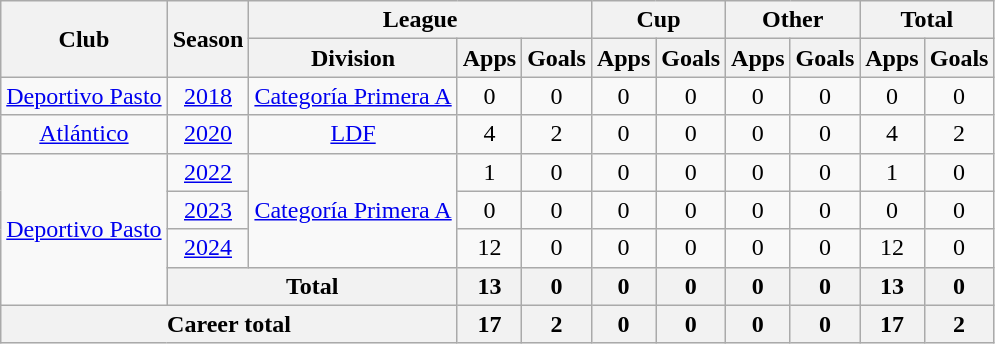<table class=wikitable style=text-align:center>
<tr>
<th rowspan="2">Club</th>
<th rowspan="2">Season</th>
<th colspan="3">League</th>
<th colspan="2">Cup</th>
<th colspan="2">Other</th>
<th colspan="2">Total</th>
</tr>
<tr>
<th>Division</th>
<th>Apps</th>
<th>Goals</th>
<th>Apps</th>
<th>Goals</th>
<th>Apps</th>
<th>Goals</th>
<th>Apps</th>
<th>Goals</th>
</tr>
<tr>
<td><a href='#'>Deportivo Pasto</a></td>
<td><a href='#'>2018</a></td>
<td><a href='#'>Categoría Primera A</a></td>
<td>0</td>
<td>0</td>
<td>0</td>
<td>0</td>
<td>0</td>
<td>0</td>
<td>0</td>
<td>0</td>
</tr>
<tr>
<td><a href='#'>Atlántico</a></td>
<td><a href='#'>2020</a></td>
<td><a href='#'>LDF</a></td>
<td>4</td>
<td>2</td>
<td>0</td>
<td>0</td>
<td>0</td>
<td>0</td>
<td>4</td>
<td>2</td>
</tr>
<tr>
<td rowspan="4"><a href='#'>Deportivo Pasto</a></td>
<td><a href='#'>2022</a></td>
<td rowspan="3"><a href='#'>Categoría Primera A</a></td>
<td>1</td>
<td>0</td>
<td>0</td>
<td>0</td>
<td>0</td>
<td>0</td>
<td>1</td>
<td>0</td>
</tr>
<tr>
<td><a href='#'>2023</a></td>
<td>0</td>
<td>0</td>
<td>0</td>
<td>0</td>
<td>0</td>
<td>0</td>
<td>0</td>
<td>0</td>
</tr>
<tr>
<td><a href='#'>2024</a></td>
<td>12</td>
<td>0</td>
<td>0</td>
<td>0</td>
<td>0</td>
<td>0</td>
<td>12</td>
<td>0</td>
</tr>
<tr>
<th colspan="2"><strong>Total</strong></th>
<th>13</th>
<th>0</th>
<th>0</th>
<th>0</th>
<th>0</th>
<th>0</th>
<th>13</th>
<th>0</th>
</tr>
<tr>
<th colspan="3"><strong>Career total</strong></th>
<th>17</th>
<th>2</th>
<th>0</th>
<th>0</th>
<th>0</th>
<th>0</th>
<th>17</th>
<th>2</th>
</tr>
</table>
